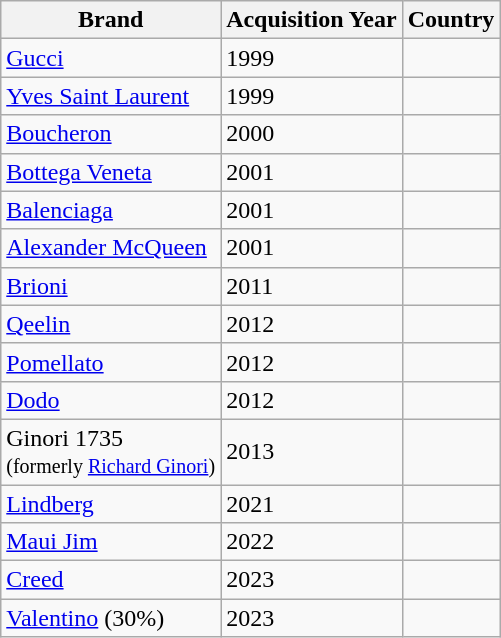<table class="wikitable sortable">
<tr>
<th>Brand</th>
<th>Acquisition Year</th>
<th>Country</th>
</tr>
<tr>
<td><a href='#'>Gucci</a></td>
<td>1999</td>
<td></td>
</tr>
<tr>
<td><a href='#'>Yves Saint Laurent</a></td>
<td>1999</td>
<td></td>
</tr>
<tr>
<td><a href='#'>Boucheron</a></td>
<td>2000</td>
<td></td>
</tr>
<tr>
<td><a href='#'>Bottega Veneta</a></td>
<td>2001</td>
<td></td>
</tr>
<tr>
<td><a href='#'>Balenciaga</a></td>
<td>2001</td>
<td></td>
</tr>
<tr>
<td><a href='#'>Alexander McQueen</a></td>
<td>2001</td>
<td></td>
</tr>
<tr>
<td><a href='#'>Brioni</a></td>
<td>2011</td>
<td></td>
</tr>
<tr>
<td><a href='#'>Qeelin</a></td>
<td>2012</td>
<td></td>
</tr>
<tr>
<td><a href='#'>Pomellato</a></td>
<td>2012</td>
<td></td>
</tr>
<tr>
<td><a href='#'>Dodo</a></td>
<td>2012</td>
<td></td>
</tr>
<tr>
<td>Ginori 1735<br><small>(formerly <a href='#'>Richard Ginori</a>)</small></td>
<td>2013</td>
<td></td>
</tr>
<tr>
<td><a href='#'>Lindberg</a></td>
<td>2021</td>
<td></td>
</tr>
<tr>
<td><a href='#'>Maui Jim</a></td>
<td>2022</td>
<td></td>
</tr>
<tr>
<td><a href='#'>Creed</a></td>
<td>2023</td>
<td></td>
</tr>
<tr>
<td><a href='#'>Valentino</a> (30%)</td>
<td>2023</td>
<td></td>
</tr>
</table>
